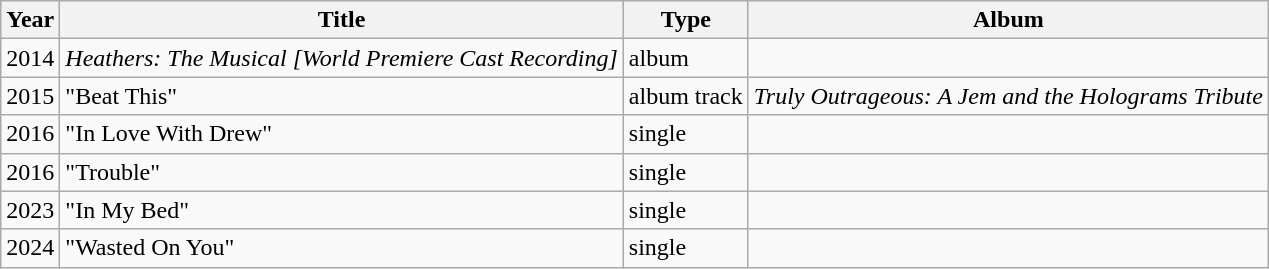<table class="wikitable">
<tr>
<th>Year</th>
<th>Title</th>
<th>Type</th>
<th>Album</th>
</tr>
<tr>
<td>2014</td>
<td><em>Heathers: The Musical [World Premiere Cast Recording]</em></td>
<td>album</td>
<td></td>
</tr>
<tr>
<td>2015</td>
<td>"Beat This"</td>
<td>album track</td>
<td><em>Truly Outrageous: A Jem and the Holograms Tribute</em></td>
</tr>
<tr>
<td>2016</td>
<td>"In Love With Drew"</td>
<td>single</td>
<td></td>
</tr>
<tr>
<td>2016</td>
<td>"Trouble"</td>
<td>single</td>
<td></td>
</tr>
<tr>
<td>2023</td>
<td>"In My Bed"</td>
<td>single</td>
<td></td>
</tr>
<tr>
<td>2024</td>
<td>"Wasted On You"</td>
<td>single</td>
<td></td>
</tr>
</table>
